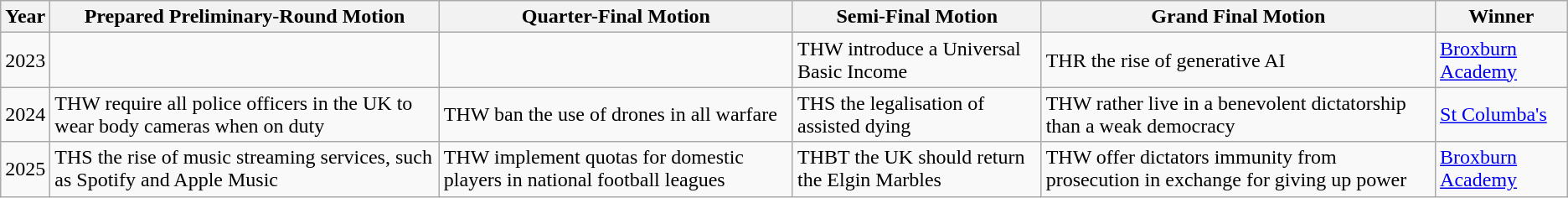<table class="wikitable sortable">
<tr>
<th>Year</th>
<th>Prepared Preliminary-Round Motion</th>
<th>Quarter-Final Motion</th>
<th>Semi-Final Motion</th>
<th>Grand Final Motion</th>
<th>Winner</th>
</tr>
<tr>
<td>2023</td>
<td></td>
<td></td>
<td>THW introduce a Universal Basic Income</td>
<td>THR the rise of generative AI</td>
<td><a href='#'>Broxburn Academy</a></td>
</tr>
<tr>
<td>2024</td>
<td>THW require all police officers in the UK to wear body cameras when on duty</td>
<td>THW ban the use of drones in all warfare</td>
<td>THS the legalisation of assisted dying</td>
<td>THW rather live in a benevolent dictatorship than a weak democracy</td>
<td><a href='#'>St Columba's</a></td>
</tr>
<tr>
<td>2025</td>
<td>THS the rise of music streaming services, such as Spotify and Apple Music</td>
<td>THW implement quotas for domestic players in national football leagues</td>
<td>THBT the UK should return the Elgin Marbles</td>
<td>THW offer dictators immunity from prosecution in exchange for giving up power</td>
<td><a href='#'>Broxburn Academy</a></td>
</tr>
</table>
